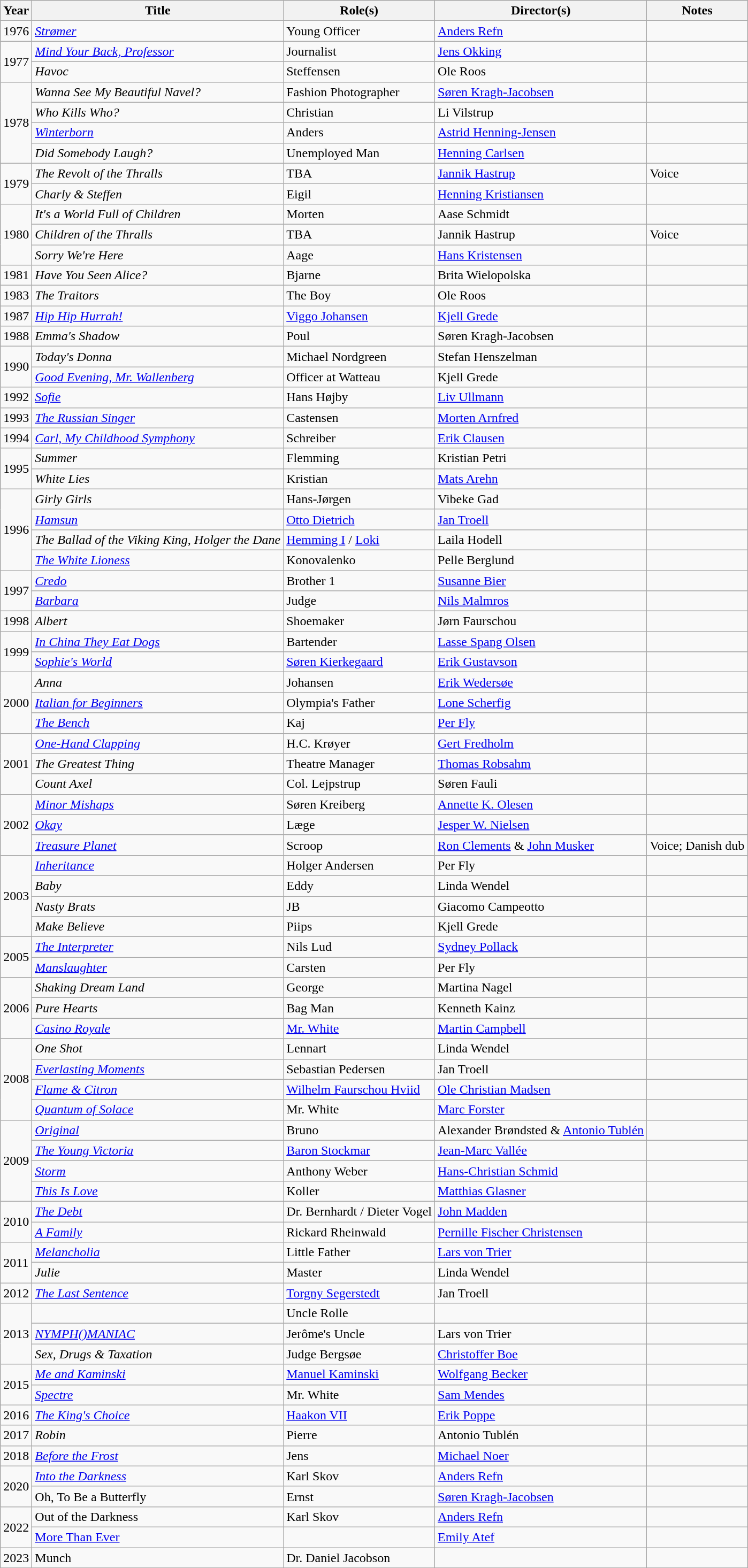<table class="wikitable sortable">
<tr>
<th>Year</th>
<th>Title</th>
<th>Role(s)</th>
<th>Director(s)</th>
<th>Notes</th>
</tr>
<tr>
<td>1976</td>
<td><em><a href='#'>Strømer</a></em></td>
<td>Young Officer</td>
<td><a href='#'>Anders Refn</a></td>
<td> </td>
</tr>
<tr>
<td rowspan=2>1977</td>
<td><em><a href='#'>Mind Your Back, Professor</a></em></td>
<td>Journalist</td>
<td><a href='#'>Jens Okking</a></td>
<td> </td>
</tr>
<tr>
<td><em>Havoc</em></td>
<td>Steffensen</td>
<td>Ole Roos</td>
<td> </td>
</tr>
<tr>
<td rowspan=4>1978</td>
<td><em>Wanna See My Beautiful Navel?</em></td>
<td>Fashion Photographer</td>
<td><a href='#'>Søren Kragh-Jacobsen</a></td>
<td> </td>
</tr>
<tr>
<td><em>Who Kills Who?</em></td>
<td>Christian</td>
<td>Li Vilstrup</td>
<td> </td>
</tr>
<tr>
<td><em><a href='#'>Winterborn</a></em></td>
<td>Anders</td>
<td><a href='#'>Astrid Henning-Jensen</a></td>
<td> </td>
</tr>
<tr>
<td><em>Did Somebody Laugh?</em></td>
<td>Unemployed Man</td>
<td><a href='#'>Henning Carlsen</a></td>
<td> </td>
</tr>
<tr>
<td rowspan=2>1979</td>
<td><em>The Revolt of the Thralls</em></td>
<td>TBA</td>
<td><a href='#'>Jannik Hastrup</a></td>
<td>Voice</td>
</tr>
<tr>
<td><em>Charly & Steffen</em></td>
<td>Eigil</td>
<td><a href='#'>Henning Kristiansen</a></td>
<td> </td>
</tr>
<tr>
<td rowspan=3>1980</td>
<td><em>It's a World Full of Children</em></td>
<td>Morten</td>
<td>Aase Schmidt</td>
<td> </td>
</tr>
<tr>
<td><em>Children of the Thralls</em></td>
<td>TBA</td>
<td>Jannik Hastrup</td>
<td>Voice</td>
</tr>
<tr>
<td><em>Sorry We're Here</em></td>
<td>Aage</td>
<td><a href='#'>Hans Kristensen</a></td>
<td> </td>
</tr>
<tr>
<td>1981</td>
<td><em>Have You Seen Alice?</em></td>
<td>Bjarne</td>
<td>Brita Wielopolska</td>
<td> </td>
</tr>
<tr>
<td>1983</td>
<td><em>The Traitors</em></td>
<td>The Boy</td>
<td>Ole Roos</td>
<td> </td>
</tr>
<tr>
<td>1987</td>
<td><em><a href='#'>Hip Hip Hurrah!</a></em></td>
<td><a href='#'>Viggo Johansen</a></td>
<td><a href='#'>Kjell Grede</a></td>
<td> </td>
</tr>
<tr>
<td>1988</td>
<td><em>Emma's Shadow</em></td>
<td>Poul</td>
<td>Søren Kragh-Jacobsen</td>
<td> </td>
</tr>
<tr>
<td rowspan=2>1990</td>
<td><em>Today's Donna</em></td>
<td>Michael Nordgreen</td>
<td>Stefan Henszelman</td>
<td> </td>
</tr>
<tr>
<td><em><a href='#'>Good Evening, Mr. Wallenberg</a></em></td>
<td>Officer at Watteau</td>
<td>Kjell Grede</td>
<td> </td>
</tr>
<tr>
<td>1992</td>
<td><em><a href='#'>Sofie</a></em></td>
<td>Hans Højby</td>
<td><a href='#'>Liv Ullmann</a></td>
<td> </td>
</tr>
<tr>
<td>1993</td>
<td><em><a href='#'>The Russian Singer</a></em></td>
<td>Castensen</td>
<td><a href='#'>Morten Arnfred</a></td>
<td> </td>
</tr>
<tr>
<td>1994</td>
<td><em><a href='#'>Carl, My Childhood Symphony</a></em></td>
<td>Schreiber</td>
<td><a href='#'>Erik Clausen</a></td>
<td> </td>
</tr>
<tr>
<td rowspan=2>1995</td>
<td><em>Summer</em></td>
<td>Flemming</td>
<td>Kristian Petri</td>
<td> </td>
</tr>
<tr>
<td><em>White Lies</em></td>
<td>Kristian</td>
<td><a href='#'>Mats Arehn</a></td>
<td> </td>
</tr>
<tr>
<td rowspan=4>1996</td>
<td><em>Girly Girls</em></td>
<td>Hans-Jørgen</td>
<td>Vibeke Gad</td>
<td> </td>
</tr>
<tr>
<td><em><a href='#'>Hamsun</a></em></td>
<td><a href='#'>Otto Dietrich</a></td>
<td><a href='#'>Jan Troell</a></td>
<td> </td>
</tr>
<tr>
<td><em>The Ballad of the Viking King, Holger the Dane</em></td>
<td><a href='#'>Hemming I</a> / <a href='#'>Loki</a></td>
<td>Laila Hodell</td>
<td> </td>
</tr>
<tr>
<td><em><a href='#'>The White Lioness</a></em></td>
<td>Konovalenko</td>
<td>Pelle Berglund</td>
<td> </td>
</tr>
<tr>
<td rowspan=2>1997</td>
<td><em><a href='#'>Credo</a></em></td>
<td>Brother 1</td>
<td><a href='#'>Susanne Bier</a></td>
<td> </td>
</tr>
<tr>
<td><em><a href='#'>Barbara</a></em></td>
<td>Judge</td>
<td><a href='#'>Nils Malmros</a></td>
<td> </td>
</tr>
<tr>
<td>1998</td>
<td><em>Albert</em></td>
<td>Shoemaker</td>
<td>Jørn Faurschou</td>
<td> </td>
</tr>
<tr>
<td rowspan=2>1999</td>
<td><em><a href='#'>In China They Eat Dogs</a></em></td>
<td>Bartender</td>
<td><a href='#'>Lasse Spang Olsen</a></td>
<td> </td>
</tr>
<tr>
<td><em><a href='#'>Sophie's World</a></em></td>
<td><a href='#'>Søren Kierkegaard</a></td>
<td><a href='#'>Erik Gustavson</a></td>
<td> </td>
</tr>
<tr>
<td rowspan=3>2000</td>
<td><em>Anna</em></td>
<td>Johansen</td>
<td><a href='#'>Erik Wedersøe</a></td>
<td> </td>
</tr>
<tr>
<td><em><a href='#'>Italian for Beginners</a></em></td>
<td>Olympia's Father</td>
<td><a href='#'>Lone Scherfig</a></td>
<td> </td>
</tr>
<tr>
<td><em><a href='#'>The Bench</a></em></td>
<td>Kaj</td>
<td><a href='#'>Per Fly</a></td>
<td> </td>
</tr>
<tr>
<td rowspan=3>2001</td>
<td><em><a href='#'>One-Hand Clapping</a></em></td>
<td>H.C. Krøyer</td>
<td><a href='#'>Gert Fredholm</a></td>
<td> </td>
</tr>
<tr>
<td><em>The Greatest Thing</em></td>
<td>Theatre Manager</td>
<td><a href='#'>Thomas Robsahm</a></td>
<td> </td>
</tr>
<tr>
<td><em>Count Axel</em></td>
<td>Col. Lejpstrup</td>
<td>Søren Fauli</td>
<td> </td>
</tr>
<tr>
<td rowspan=3>2002</td>
<td><em><a href='#'>Minor Mishaps</a></em></td>
<td>Søren Kreiberg</td>
<td><a href='#'>Annette K. Olesen</a></td>
<td> </td>
</tr>
<tr>
<td><em><a href='#'>Okay</a></em></td>
<td>Læge</td>
<td><a href='#'>Jesper W. Nielsen</a></td>
<td> </td>
</tr>
<tr>
<td><em><a href='#'>Treasure Planet</a></em></td>
<td>Scroop</td>
<td><a href='#'>Ron Clements</a> & <a href='#'>John Musker</a></td>
<td>Voice; Danish dub</td>
</tr>
<tr>
<td rowspan=4>2003</td>
<td><em><a href='#'>Inheritance</a></em></td>
<td>Holger Andersen</td>
<td>Per Fly</td>
<td> </td>
</tr>
<tr>
<td><em>Baby</em></td>
<td>Eddy</td>
<td>Linda Wendel</td>
<td> </td>
</tr>
<tr>
<td><em>Nasty Brats</em></td>
<td>JB</td>
<td>Giacomo Campeotto</td>
<td> </td>
</tr>
<tr>
<td><em>Make Believe</em></td>
<td>Piips</td>
<td>Kjell Grede</td>
<td> </td>
</tr>
<tr>
<td rowspan=2>2005</td>
<td><em><a href='#'>The Interpreter</a></em></td>
<td>Nils Lud</td>
<td><a href='#'>Sydney Pollack</a></td>
<td> </td>
</tr>
<tr>
<td><em><a href='#'>Manslaughter</a></em></td>
<td>Carsten</td>
<td>Per Fly</td>
<td> </td>
</tr>
<tr>
<td rowspan=3>2006</td>
<td><em>Shaking Dream Land</em></td>
<td>George</td>
<td>Martina Nagel</td>
<td> </td>
</tr>
<tr>
<td><em>Pure Hearts</em></td>
<td>Bag Man</td>
<td>Kenneth Kainz</td>
<td> </td>
</tr>
<tr>
<td><em><a href='#'>Casino Royale</a></em></td>
<td><a href='#'>Mr. White</a></td>
<td><a href='#'>Martin Campbell</a></td>
<td> </td>
</tr>
<tr>
<td rowspan=4>2008</td>
<td><em>One Shot</em></td>
<td>Lennart</td>
<td>Linda Wendel</td>
<td> </td>
</tr>
<tr>
<td><em><a href='#'>Everlasting Moments</a></em></td>
<td>Sebastian Pedersen</td>
<td>Jan Troell</td>
<td> </td>
</tr>
<tr>
<td><em><a href='#'>Flame & Citron</a></em></td>
<td><a href='#'>Wilhelm Faurschou Hviid</a></td>
<td><a href='#'>Ole Christian Madsen</a></td>
<td> </td>
</tr>
<tr>
<td><em><a href='#'>Quantum of Solace</a></em></td>
<td>Mr. White</td>
<td><a href='#'>Marc Forster</a></td>
<td> </td>
</tr>
<tr>
<td rowspan=4>2009</td>
<td><em><a href='#'>Original</a></em></td>
<td>Bruno</td>
<td>Alexander Brøndsted & <a href='#'>Antonio Tublén</a></td>
<td> </td>
</tr>
<tr>
<td><em><a href='#'>The Young Victoria</a></em></td>
<td><a href='#'>Baron Stockmar</a></td>
<td><a href='#'>Jean-Marc Vallée</a></td>
<td> </td>
</tr>
<tr>
<td><em><a href='#'>Storm</a></em></td>
<td>Anthony Weber</td>
<td><a href='#'>Hans-Christian Schmid</a></td>
<td> </td>
</tr>
<tr>
<td><em><a href='#'>This Is Love</a></em></td>
<td>Koller</td>
<td><a href='#'>Matthias Glasner</a></td>
<td> </td>
</tr>
<tr>
<td rowspan=2>2010</td>
<td><em><a href='#'>The Debt</a></em></td>
<td>Dr. Bernhardt / Dieter Vogel</td>
<td><a href='#'>John Madden</a></td>
<td> </td>
</tr>
<tr>
<td><em><a href='#'>A Family</a></em></td>
<td>Rickard Rheinwald</td>
<td><a href='#'>Pernille Fischer Christensen</a></td>
<td> </td>
</tr>
<tr>
<td rowspan=2>2011</td>
<td><em><a href='#'>Melancholia</a></em></td>
<td>Little Father</td>
<td><a href='#'>Lars von Trier</a></td>
<td> </td>
</tr>
<tr>
<td><em>Julie</em></td>
<td>Master</td>
<td>Linda Wendel</td>
<td> </td>
</tr>
<tr>
<td>2012</td>
<td><em><a href='#'>The Last Sentence</a></em></td>
<td><a href='#'>Torgny Segerstedt</a></td>
<td>Jan Troell</td>
<td> </td>
</tr>
<tr>
<td rowspan=3>2013</td>
<td><em></em></td>
<td>Uncle Rolle</td>
<td></td>
<td> </td>
</tr>
<tr>
<td><em><a href='#'>NYMPH()MANIAC</a></em></td>
<td>Jerôme's Uncle</td>
<td>Lars von Trier</td>
<td> </td>
</tr>
<tr>
<td><em>Sex, Drugs & Taxation</em></td>
<td>Judge Bergsøe</td>
<td><a href='#'>Christoffer Boe</a></td>
<td> </td>
</tr>
<tr>
<td rowspan=2>2015</td>
<td><em><a href='#'>Me and Kaminski</a></em></td>
<td><a href='#'>Manuel Kaminski</a></td>
<td><a href='#'>Wolfgang Becker</a></td>
<td> </td>
</tr>
<tr>
<td><em><a href='#'>Spectre</a></em></td>
<td>Mr. White</td>
<td><a href='#'>Sam Mendes</a></td>
<td> </td>
</tr>
<tr>
<td>2016</td>
<td><em><a href='#'>The King's Choice</a></em></td>
<td><a href='#'>Haakon VII</a></td>
<td><a href='#'>Erik Poppe</a></td>
<td> </td>
</tr>
<tr>
<td>2017</td>
<td><em>Robin</em></td>
<td>Pierre</td>
<td>Antonio Tublén</td>
<td> </td>
</tr>
<tr>
<td>2018</td>
<td><em><a href='#'>Before the Frost</a></em></td>
<td>Jens</td>
<td><a href='#'>Michael Noer</a></td>
<td> </td>
</tr>
<tr>
<td rowspan=2>2020</td>
<td><em><a href='#'>Into the Darkness</a></em></td>
<td>Karl Skov</td>
<td><a href='#'>Anders Refn</a></td>
<td> </td>
</tr>
<tr>
<td>Oh, To Be a Butterfly</td>
<td>Ernst</td>
<td><a href='#'>Søren Kragh-Jacobsen</a></td>
<td> </td>
</tr>
<tr>
<td rowspan=2>2022</td>
<td>Out of the Darkness</td>
<td>Karl Skov</td>
<td><a href='#'>Anders Refn</a></td>
<td> </td>
</tr>
<tr>
<td><a href='#'>More Than Ever</a></td>
<td></td>
<td><a href='#'>Emily Atef</a></td>
<td> </td>
</tr>
<tr>
<td>2023</td>
<td>Munch</td>
<td>Dr. Daniel Jacobson</td>
<td></td>
<td> </td>
</tr>
</table>
